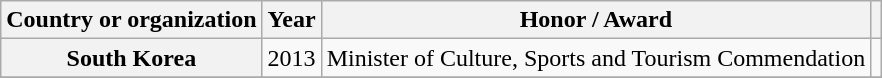<table class="wikitable plainrowheaders sortable">
<tr>
<th scope="col">Country or organization</th>
<th scope="col">Year</th>
<th scope="col">Honor / Award</th>
<th scope="col" class="unsortable"></th>
</tr>
<tr>
<th scope="row">South Korea</th>
<td style="text-align:center">2013</td>
<td>Minister of Culture, Sports and Tourism Commendation</td>
<td></td>
</tr>
<tr>
</tr>
</table>
